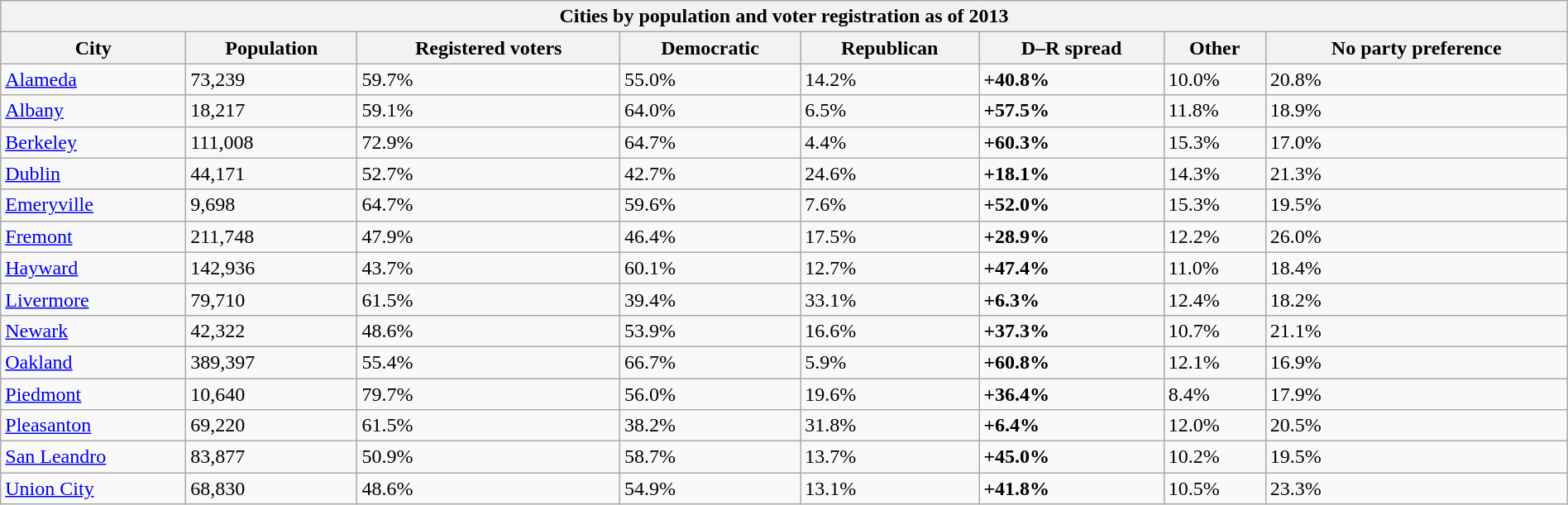<table class="wikitable collapsible collapsed sortable" style="width: 100%;">
<tr>
<th colspan="8">Cities by population and voter registration as of 2013</th>
</tr>
<tr>
<th>City</th>
<th data-sort-type="number">Population</th>
<th data-sort-type="number">Registered voters<br></th>
<th data-sort-type="number">Democratic</th>
<th data-sort-type="number">Republican</th>
<th data-sort-type="number">D–R spread</th>
<th data-sort-type="number">Other</th>
<th data-sort-type="number">No party preference</th>
</tr>
<tr>
<td><a href='#'>Alameda</a></td>
<td>73,239</td>
<td>59.7%</td>
<td>55.0%</td>
<td>14.2%</td>
<td><span><strong>+40.8%</strong></span></td>
<td>10.0%</td>
<td>20.8%</td>
</tr>
<tr>
<td><a href='#'>Albany</a></td>
<td>18,217</td>
<td>59.1%</td>
<td>64.0%</td>
<td>6.5%</td>
<td><span><strong>+57.5%</strong></span></td>
<td>11.8%</td>
<td>18.9%</td>
</tr>
<tr>
<td><a href='#'>Berkeley</a></td>
<td>111,008</td>
<td>72.9%</td>
<td>64.7%</td>
<td>4.4%</td>
<td><span><strong>+60.3%</strong></span></td>
<td>15.3%</td>
<td>17.0%</td>
</tr>
<tr>
<td><a href='#'>Dublin</a></td>
<td>44,171</td>
<td>52.7%</td>
<td>42.7%</td>
<td>24.6%</td>
<td><span><strong>+18.1%</strong></span></td>
<td>14.3%</td>
<td>21.3%</td>
</tr>
<tr>
<td><a href='#'>Emeryville</a></td>
<td>9,698</td>
<td>64.7%</td>
<td>59.6%</td>
<td>7.6%</td>
<td><span><strong>+52.0%</strong></span></td>
<td>15.3%</td>
<td>19.5%</td>
</tr>
<tr>
<td><a href='#'>Fremont</a></td>
<td>211,748</td>
<td>47.9%</td>
<td>46.4%</td>
<td>17.5%</td>
<td><span><strong>+28.9%</strong></span></td>
<td>12.2%</td>
<td>26.0%</td>
</tr>
<tr>
<td><a href='#'>Hayward</a></td>
<td>142,936</td>
<td>43.7%</td>
<td>60.1%</td>
<td>12.7%</td>
<td><span><strong>+47.4%</strong></span></td>
<td>11.0%</td>
<td>18.4%</td>
</tr>
<tr>
<td><a href='#'>Livermore</a></td>
<td>79,710</td>
<td>61.5%</td>
<td>39.4%</td>
<td>33.1%</td>
<td><span><strong>+6.3%</strong></span></td>
<td>12.4%</td>
<td>18.2%</td>
</tr>
<tr>
<td><a href='#'>Newark</a></td>
<td>42,322</td>
<td>48.6%</td>
<td>53.9%</td>
<td>16.6%</td>
<td><span><strong>+37.3%</strong></span></td>
<td>10.7%</td>
<td>21.1%</td>
</tr>
<tr>
<td><a href='#'>Oakland</a></td>
<td>389,397</td>
<td>55.4%</td>
<td>66.7%</td>
<td>5.9%</td>
<td><span><strong>+60.8%</strong></span></td>
<td>12.1%</td>
<td>16.9%</td>
</tr>
<tr>
<td><a href='#'>Piedmont</a></td>
<td>10,640</td>
<td>79.7%</td>
<td>56.0%</td>
<td>19.6%</td>
<td><span><strong>+36.4%</strong></span></td>
<td>8.4%</td>
<td>17.9%</td>
</tr>
<tr>
<td><a href='#'>Pleasanton</a></td>
<td>69,220</td>
<td>61.5%</td>
<td>38.2%</td>
<td>31.8%</td>
<td><span><strong>+6.4%</strong></span></td>
<td>12.0%</td>
<td>20.5%</td>
</tr>
<tr>
<td><a href='#'>San Leandro</a></td>
<td>83,877</td>
<td>50.9%</td>
<td>58.7%</td>
<td>13.7%</td>
<td><span><strong>+45.0%</strong></span></td>
<td>10.2%</td>
<td>19.5%</td>
</tr>
<tr>
<td><a href='#'>Union City</a></td>
<td>68,830</td>
<td>48.6%</td>
<td>54.9%</td>
<td>13.1%</td>
<td><span><strong>+41.8%</strong></span></td>
<td>10.5%</td>
<td>23.3%</td>
</tr>
</table>
